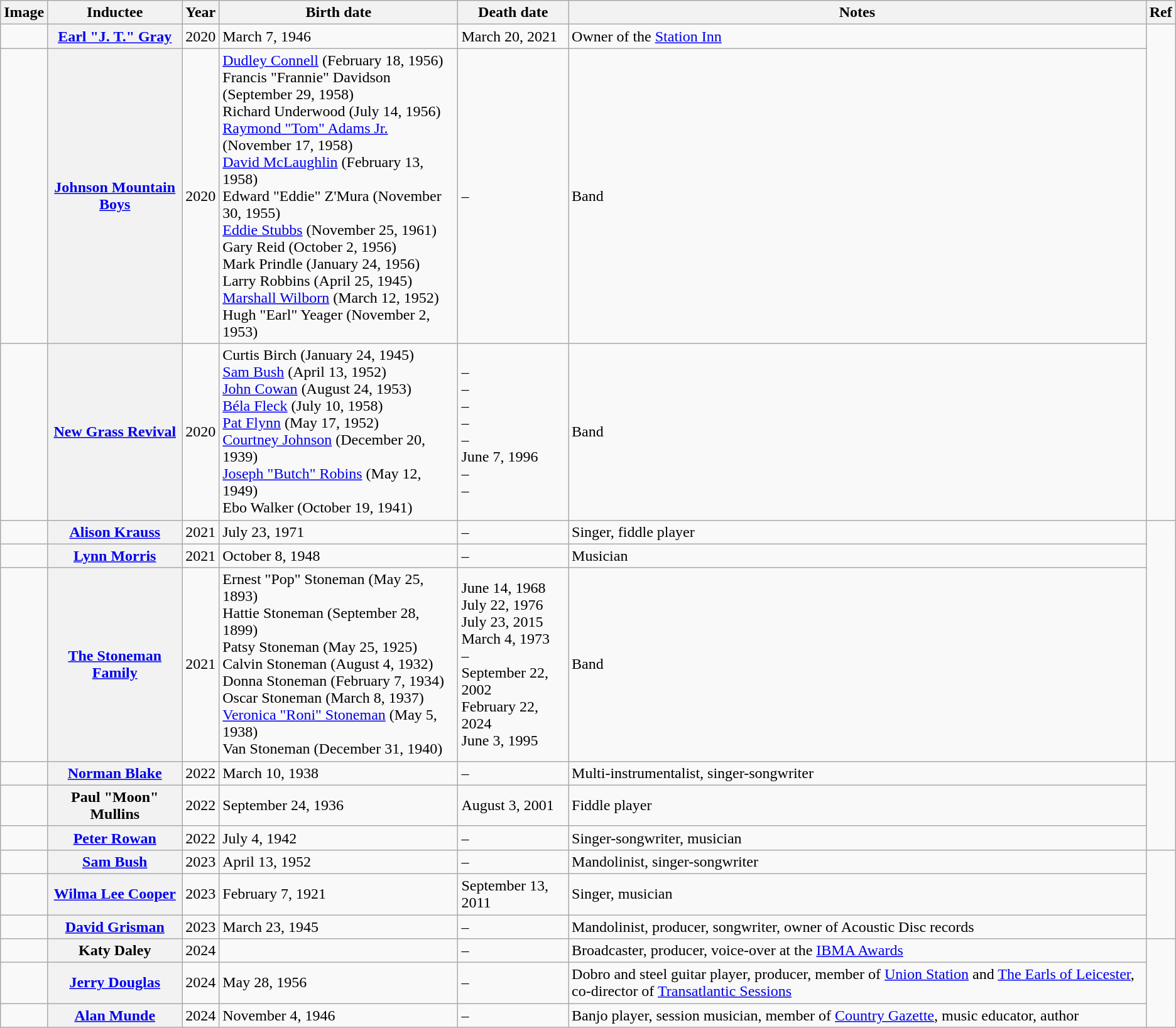<table class="wikitable">
<tr>
<th>Image</th>
<th>Inductee</th>
<th>Year</th>
<th>Birth date</th>
<th>Death date</th>
<th>Notes</th>
<th>Ref</th>
</tr>
<tr>
<td></td>
<th><a href='#'>Earl "J. T." Gray</a></th>
<td>2020</td>
<td>March 7, 1946</td>
<td>March 20, 2021</td>
<td>Owner of the <a href='#'>Station Inn</a></td>
<td rowspan=3></td>
</tr>
<tr>
<td></td>
<th><a href='#'>Johnson Mountain Boys</a></th>
<td>2020</td>
<td><a href='#'>Dudley Connell</a> (February 18, 1956) <br> Francis "Frannie" Davidson (September 29, 1958) <br> Richard Underwood (July 14, 1956) <br> <a href='#'>Raymond "Tom" Adams Jr.</a> (November 17, 1958) <br> <a href='#'>David McLaughlin</a> (February 13, 1958) <br> Edward "Eddie" Z'Mura (November 30, 1955) <br> <a href='#'>Eddie Stubbs</a> (November 25, 1961) <br> Gary Reid (October 2, 1956) <br> Mark Prindle (January 24, 1956) <br> Larry Robbins (April 25, 1945) <br> <a href='#'>Marshall Wilborn</a> (March 12, 1952) <br> Hugh "Earl" Yeager (November 2, 1953)</td>
<td>–</td>
<td>Band</td>
</tr>
<tr>
<td></td>
<th><a href='#'>New Grass Revival</a></th>
<td>2020</td>
<td>Curtis Birch (January 24, 1945) <br> <a href='#'>Sam Bush</a> (April 13, 1952) <br> <a href='#'>John Cowan</a> (August 24, 1953) <br> <a href='#'>Béla Fleck</a> (July 10, 1958) <br> <a href='#'>Pat Flynn</a> (May 17, 1952) <br> <a href='#'>Courtney Johnson</a> (December 20, 1939) <br> <a href='#'>Joseph "Butch" Robins</a> (May 12, 1949) <br> Ebo Walker (October 19, 1941)</td>
<td>– <br> – <br> – <br> – <br> – <br> June 7, 1996 <br> – <br> –</td>
<td>Band</td>
</tr>
<tr>
<td></td>
<th><a href='#'>Alison Krauss</a></th>
<td>2021</td>
<td>July 23, 1971</td>
<td>–</td>
<td>Singer, fiddle player</td>
<td rowspan=3></td>
</tr>
<tr>
<td></td>
<th><a href='#'>Lynn Morris</a></th>
<td>2021</td>
<td>October 8, 1948</td>
<td>–</td>
<td>Musician</td>
</tr>
<tr>
<td></td>
<th><a href='#'>The Stoneman Family</a></th>
<td>2021</td>
<td>Ernest "Pop" Stoneman (May 25, 1893) <br> Hattie Stoneman (September 28, 1899) <br> Patsy Stoneman (May 25, 1925) <br> Calvin Stoneman (August 4, 1932) <br> Donna Stoneman (February 7, 1934) <br> Oscar Stoneman (March 8, 1937) <br> <a href='#'>Veronica "Roni" Stoneman</a> (May 5, 1938) <br> Van Stoneman (December 31, 1940)</td>
<td>June 14, 1968 <br> July 22, 1976 <br> July 23, 2015 <br> March 4, 1973 <br> – <br> September 22, 2002 <br> February 22, 2024 <br> June 3, 1995</td>
<td>Band</td>
</tr>
<tr>
<td></td>
<th><a href='#'>Norman Blake</a></th>
<td>2022</td>
<td>March 10, 1938</td>
<td>–</td>
<td>Multi-instrumentalist, singer-songwriter</td>
<td rowspan=3></td>
</tr>
<tr>
<td></td>
<th>Paul "Moon" Mullins</th>
<td>2022</td>
<td>September 24, 1936</td>
<td>August 3, 2001</td>
<td>Fiddle player</td>
</tr>
<tr>
<td></td>
<th><a href='#'>Peter Rowan</a></th>
<td>2022</td>
<td>July 4, 1942</td>
<td>–</td>
<td>Singer-songwriter, musician</td>
</tr>
<tr>
<td></td>
<th><a href='#'>Sam Bush</a></th>
<td>2023</td>
<td>April 13, 1952</td>
<td>–</td>
<td>Mandolinist, singer-songwriter</td>
<td rowspan=3></td>
</tr>
<tr>
<td></td>
<th><a href='#'>Wilma Lee Cooper</a></th>
<td>2023</td>
<td>February 7, 1921</td>
<td>September 13, 2011</td>
<td>Singer, musician</td>
</tr>
<tr>
<td></td>
<th><a href='#'>David Grisman</a></th>
<td>2023</td>
<td>March 23, 1945</td>
<td>–</td>
<td>Mandolinist, producer, songwriter, owner of Acoustic Disc records</td>
</tr>
<tr>
<td></td>
<th>Katy Daley</th>
<td>2024</td>
<td></td>
<td>–</td>
<td>Broadcaster, producer, voice-over at the <a href='#'>IBMA Awards</a></td>
<td rowspan=3></td>
</tr>
<tr>
<td></td>
<th><a href='#'>Jerry Douglas</a></th>
<td>2024</td>
<td>May 28, 1956</td>
<td>–</td>
<td>Dobro and steel guitar player, producer, member of <a href='#'>Union Station</a> and <a href='#'>The Earls of Leicester</a>, co-director of <a href='#'>Transatlantic Sessions</a></td>
</tr>
<tr>
<td></td>
<th><a href='#'>Alan Munde</a></th>
<td>2024</td>
<td>November 4, 1946</td>
<td>–</td>
<td>Banjo player, session musician, member of <a href='#'>Country Gazette</a>, music educator, author</td>
</tr>
</table>
